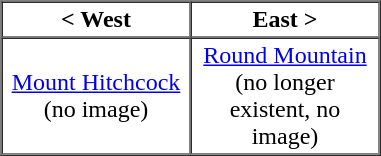<table border="1" cellpadding="2" cellspacing="0">
<tr>
<th>< West</th>
<th>East ></th>
</tr>
<tr>
<td align="center" width="120pt"><a href='#'>Mount Hitchcock</a><br>(no image)</td>
<td align="center" width="120pt"><a href='#'>Round Mountain</a><br>(no longer existent, no image)</td>
</tr>
<tr>
</tr>
</table>
